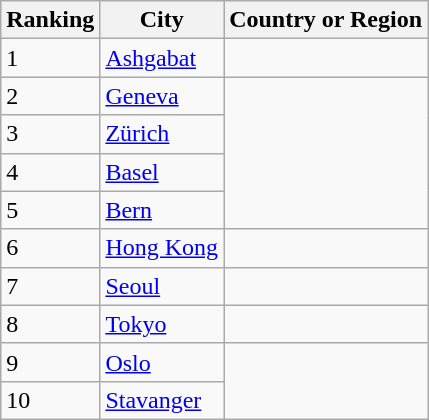<table class="wikitable sortable">
<tr>
<th scope="col">Ranking</th>
<th scope="col">City</th>
<th scope="col">Country or Region</th>
</tr>
<tr>
<td>1</td>
<td><a href='#'>Ashgabat</a></td>
<td></td>
</tr>
<tr>
<td>2</td>
<td><a href='#'>Geneva</a></td>
<td rowspan="4"></td>
</tr>
<tr>
<td>3</td>
<td><a href='#'>Zürich</a></td>
</tr>
<tr>
<td>4</td>
<td><a href='#'>Basel</a></td>
</tr>
<tr>
<td>5</td>
<td><a href='#'>Bern</a></td>
</tr>
<tr>
<td>6</td>
<td><a href='#'>Hong Kong</a></td>
<td></td>
</tr>
<tr>
<td>7</td>
<td><a href='#'>Seoul</a></td>
<td></td>
</tr>
<tr>
<td>8</td>
<td><a href='#'>Tokyo</a></td>
<td></td>
</tr>
<tr>
<td>9</td>
<td><a href='#'>Oslo</a></td>
<td rowspan="2"></td>
</tr>
<tr>
<td>10</td>
<td><a href='#'>Stavanger</a></td>
</tr>
</table>
